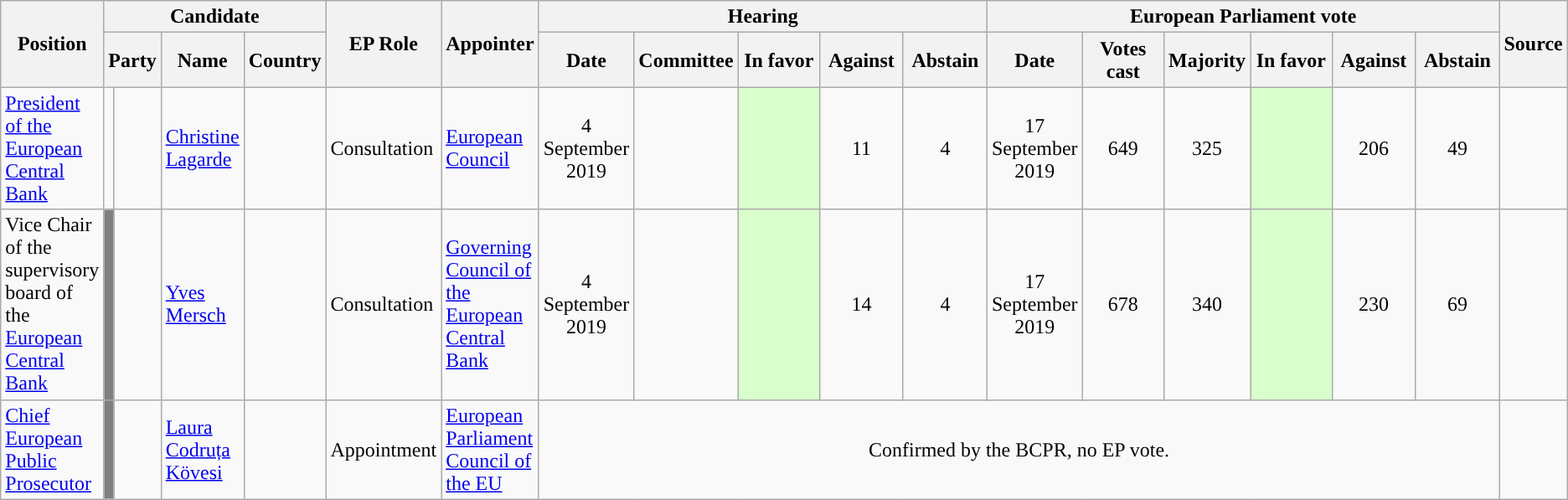<table class="wikitable">
<tr>
<th rowspan=2>Position</th>
<th colspan=4>Candidate</th>
<th rowspan=2>EP Role</th>
<th rowspan=2>Appointer</th>
<th colspan=5>Hearing</th>
<th colspan=6>European Parliament vote</th>
<th rowspan=2>Source</th>
</tr>
<tr>
<th colspan=2>Party</th>
<th>Name</th>
<th>Country</th>
<th>Date</th>
<th style="width:60px">Committee</th>
<th style="width:60px">In favor</th>
<th style="width:60px">Against</th>
<th style="width:60px">Abstain</th>
<th>Date</th>
<th style="width:60px">Votes cast</th>
<th style="width:60px">Majority</th>
<th style="width:60px">In favor</th>
<th style="width:60px">Against</th>
<th style="width:60px">Abstain</th>
</tr>
<tr>
<td><a href='#'>President of the European Central Bank</a></td>
<td style="width:1px; background-color:"></td>
<td><strong></strong></td>
<td><a href='#'>Christine Lagarde</a></td>
<td></td>
<td>Consultation</td>
<td><a href='#'>European Council</a></td>
<td align="center">4 September 2019</td>
<td align="center"><strong></strong></td>
<td align="center" style="background-color:#d8ffcc"><strong></strong></td>
<td align="center">11</td>
<td align="center">4</td>
<td align="center">17 September 2019</td>
<td align="center">649</td>
<td align="center">325</td>
<td align="center" style="background-color:#d8ffcc"><strong></strong></td>
<td align="center">206</td>
<td align="center">49</td>
<td></td>
</tr>
<tr>
<td>Vice Chair of the supervisory board of the <a href='#'>European Central Bank</a></td>
<td style="width:1px; background-color:#808080"></td>
<td><strong></strong></td>
<td><a href='#'>Yves Mersch</a></td>
<td></td>
<td>Consultation</td>
<td><a href='#'>Governing Council of the European Central Bank</a></td>
<td align="center">4 September 2019</td>
<td align="center"><strong></strong></td>
<td align="center" style="background-color:#d8ffcc"><strong></strong></td>
<td align="center">14</td>
<td align="center">4</td>
<td align="center">17 September 2019</td>
<td align="center">678</td>
<td align="center">340</td>
<td align="center" style="background-color:#d8ffcc"><strong></strong></td>
<td align="center">230</td>
<td align="center">69</td>
<td></td>
</tr>
<tr>
<td><a href='#'>Chief European Public Prosecutor</a></td>
<td style="width:1px; background-color:#808080"></td>
<td><strong></strong></td>
<td><a href='#'>Laura Codruța Kövesi</a></td>
<td></td>
<td>Appointment</td>
<td><a href='#'>European Parliament</a><br><a href='#'>Council of the EU</a></td>
<td colspan="11" align="center">Confirmed by the BCPR, no EP vote.</td>
<td></td>
</tr>
</table>
